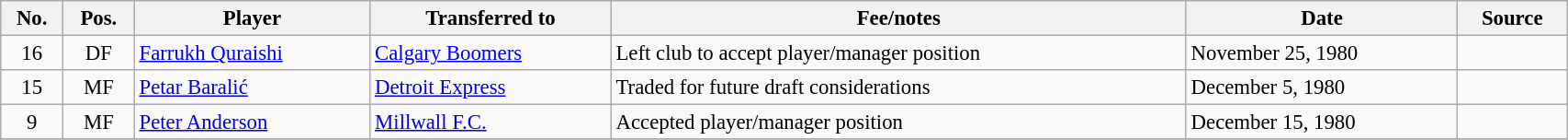<table class="wikitable sortable" style="width:90%; text-align:center; font-size:95%; text-align:left;">
<tr>
<th>No.</th>
<th>Pos.</th>
<th>Player</th>
<th>Transferred to</th>
<th>Fee/notes</th>
<th>Date</th>
<th>Source</th>
</tr>
<tr>
<td align=center>16</td>
<td align=center>DF</td>
<td> <a href='#'>Farrukh Quraishi</a></td>
<td> <a href='#'>Calgary Boomers</a></td>
<td>Left club to accept player/manager position</td>
<td>November 25, 1980</td>
<td></td>
</tr>
<tr>
<td align=center>15</td>
<td align=center>MF</td>
<td> <a href='#'>Petar Baralić</a></td>
<td> <a href='#'>Detroit Express</a></td>
<td>Traded for future draft considerations</td>
<td>December 5, 1980</td>
<td></td>
</tr>
<tr>
<td align=center>9</td>
<td align=center>MF</td>
<td> <a href='#'>Peter Anderson</a></td>
<td> <a href='#'>Millwall F.C.</a></td>
<td>Accepted player/manager position</td>
<td>December 15, 1980</td>
<td></td>
</tr>
<tr>
</tr>
</table>
